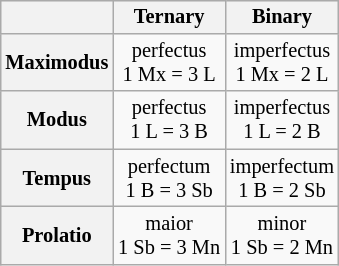<table class="wikitable" style="float:right; font-size: 85%; clear:right;">
<tr>
<th> </th>
<th scope="column">Ternary</th>
<th scope="column">Binary</th>
</tr>
<tr>
<th scope="row">Maximodus</th>
<td align="center">perfectus<br>1 Mx = 3 L</td>
<td align="center">imperfectus<br>1 Mx = 2 L</td>
</tr>
<tr>
<th scope="row">Modus</th>
<td align="center">perfectus<br> 1 L = 3 B</td>
<td align="center">imperfectus<br>1 L = 2 B</td>
</tr>
<tr>
<th scope="row">Tempus</th>
<td align="center">perfectum<br>1 B = 3 Sb</td>
<td align="center">imperfectum<br>1 B = 2 Sb</td>
</tr>
<tr>
<th scope="row">Prolatio</th>
<td align="center">maior<br>1 Sb = 3 Mn</td>
<td align="center">minor<br>1 Sb = 2 Mn</td>
</tr>
</table>
